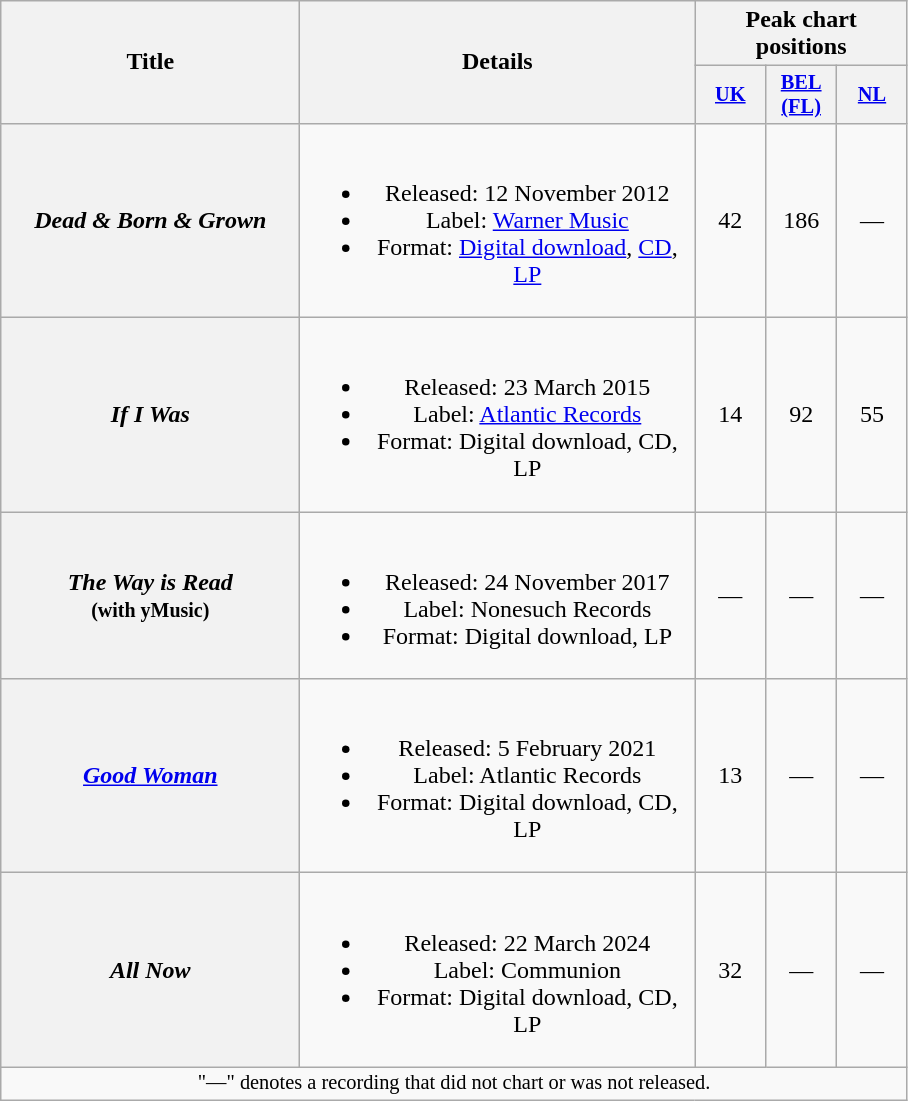<table class="wikitable plainrowheaders" style="text-align:center;">
<tr>
<th scope="col" rowspan="2" style="width:12em;">Title</th>
<th scope="col" rowspan="2" style="width:16em;">Details</th>
<th scope="col" colspan="3">Peak chart positions</th>
</tr>
<tr>
<th scope="col" style="width:3em;font-size:85%;"><a href='#'>UK</a><br></th>
<th scope="col" style="width:3em;font-size:85%;"><a href='#'>BEL<br>(FL)</a><br></th>
<th scope="col" style="width:3em;font-size:85%;"><a href='#'>NL</a><br></th>
</tr>
<tr>
<th scope="row"><em>Dead & Born & Grown</em></th>
<td><br><ul><li>Released: 12 November 2012</li><li>Label: <a href='#'>Warner Music</a></li><li>Format: <a href='#'>Digital download</a>, <a href='#'>CD</a>, <a href='#'>LP</a></li></ul></td>
<td>42</td>
<td>186</td>
<td>—</td>
</tr>
<tr>
<th scope="row"><em>If I Was</em></th>
<td><br><ul><li>Released: 23 March 2015</li><li>Label: <a href='#'>Atlantic Records</a></li><li>Format: Digital download, CD, LP</li></ul></td>
<td>14</td>
<td>92</td>
<td>55</td>
</tr>
<tr>
<th scope="row"><em>The Way is Read</em><br><small>(with yMusic)</small></th>
<td><br><ul><li>Released: 24 November 2017</li><li>Label: Nonesuch Records</li><li>Format: Digital download, LP</li></ul></td>
<td>—</td>
<td>—</td>
<td>—</td>
</tr>
<tr>
<th scope="row"><em><a href='#'>Good Woman</a></em></th>
<td><br><ul><li>Released: 5 February 2021</li><li>Label: Atlantic Records</li><li>Format: Digital download, CD, LP</li></ul></td>
<td>13</td>
<td>—</td>
<td>—</td>
</tr>
<tr>
<th scope="row"><em>All Now</em></th>
<td><br><ul><li>Released: 22 March 2024</li><li>Label: Communion</li><li>Format: Digital download, CD, LP</li></ul></td>
<td>32</td>
<td>—</td>
<td>—</td>
</tr>
<tr>
<td colspan="20" style="font-size:85%;">"—" denotes a recording that did not chart or was not released.</td>
</tr>
</table>
